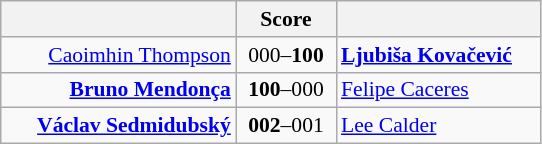<table class="wikitable" style="text-align: center; font-size:90% ">
<tr>
<th align="right" width="150"></th>
<th width="60">Score</th>
<th align="left" width="130"></th>
</tr>
<tr>
<td align=right><a href='#'>Caoimhin Thompson</a> </td>
<td align=center>000–<strong>100</strong></td>
<td align=left> <strong><a href='#'>Ljubiša Kovačević</a></strong></td>
</tr>
<tr>
<td align=right><strong><a href='#'>Bruno Mendonça</a></strong> </td>
<td align=center><strong>100</strong>–000</td>
<td align=left> <a href='#'>Felipe Caceres</a></td>
</tr>
<tr>
<td align=right><strong><a href='#'>Václav Sedmidubský</a></strong> </td>
<td align=center><strong>002</strong>–001</td>
<td align=left> <a href='#'>Lee Calder</a></td>
</tr>
</table>
